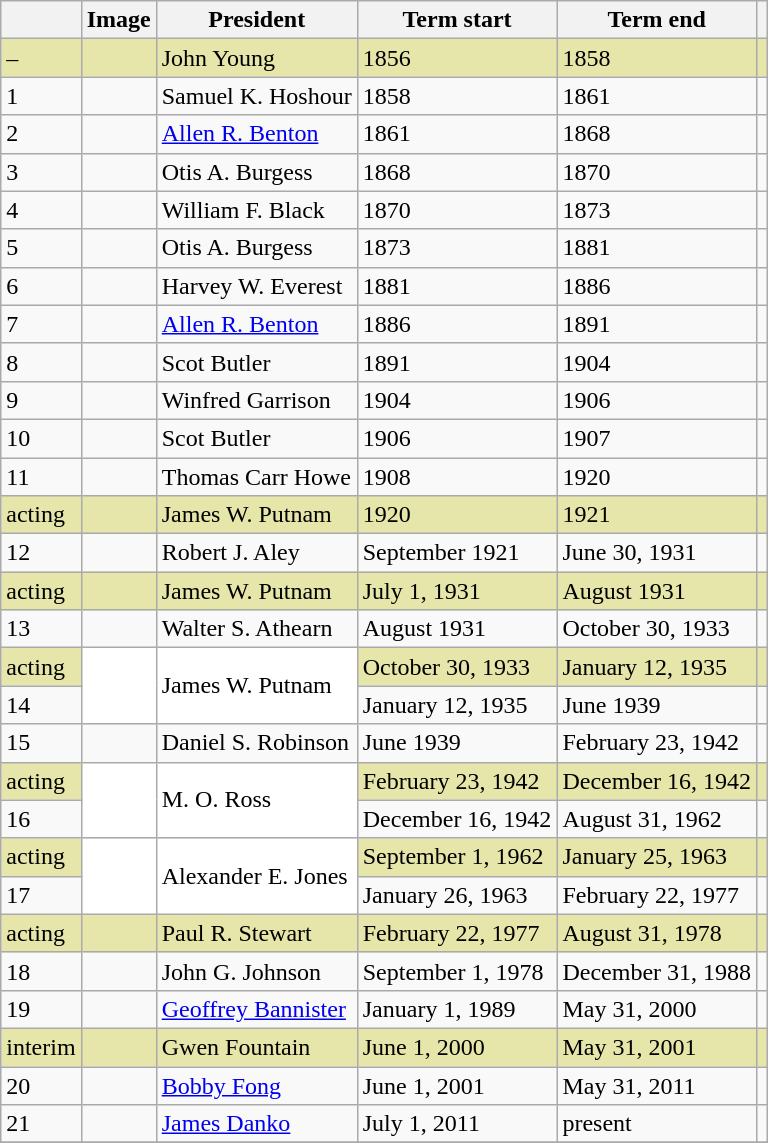<table class="wikitable">
<tr>
<th></th>
<th>Image</th>
<th>President</th>
<th>Term start</th>
<th>Term end</th>
<th></th>
</tr>
<tr bgcolor="#e6e6aa">
<td>–</td>
<td></td>
<td>John Young</td>
<td>1856</td>
<td>1858</td>
<td></td>
</tr>
<tr>
<td>1</td>
<td></td>
<td>Samuel K. Hoshour</td>
<td>1858</td>
<td>1861</td>
<td></td>
</tr>
<tr>
<td>2</td>
<td></td>
<td><a href='#'>Allen R. Benton</a></td>
<td>1861</td>
<td>1868</td>
<td></td>
</tr>
<tr>
<td>3</td>
<td></td>
<td>Otis A. Burgess</td>
<td>1868</td>
<td>1870</td>
<td></td>
</tr>
<tr>
<td>4</td>
<td></td>
<td>William F. Black</td>
<td>1870</td>
<td>1873</td>
<td></td>
</tr>
<tr>
<td>5</td>
<td></td>
<td>Otis A. Burgess</td>
<td>1873</td>
<td>1881</td>
<td></td>
</tr>
<tr>
<td>6</td>
<td></td>
<td>Harvey W. Everest</td>
<td>1881</td>
<td>1886</td>
<td></td>
</tr>
<tr>
<td>7</td>
<td></td>
<td><a href='#'>Allen R. Benton</a></td>
<td>1886</td>
<td>1891</td>
<td></td>
</tr>
<tr>
<td>8</td>
<td></td>
<td>Scot Butler</td>
<td>1891</td>
<td>1904</td>
<td></td>
</tr>
<tr>
<td>9</td>
<td></td>
<td>Winfred Garrison</td>
<td>1904</td>
<td>1906</td>
<td></td>
</tr>
<tr>
<td>10</td>
<td></td>
<td>Scot Butler</td>
<td>1906</td>
<td>1907</td>
<td></td>
</tr>
<tr>
<td>11</td>
<td></td>
<td>Thomas Carr Howe</td>
<td>1908</td>
<td>1920</td>
<td></td>
</tr>
<tr bgcolor="#e6e6aa">
<td>acting</td>
<td></td>
<td>James W. Putnam</td>
<td>1920</td>
<td>1921</td>
<td></td>
</tr>
<tr>
<td>12</td>
<td></td>
<td>Robert J. Aley</td>
<td>September 1921</td>
<td>June 30, 1931</td>
<td></td>
</tr>
<tr bgcolor="#e6e6aa">
<td>acting</td>
<td></td>
<td>James W. Putnam</td>
<td>July 1, 1931</td>
<td>August 1931</td>
<td></td>
</tr>
<tr>
<td>13</td>
<td></td>
<td>Walter S. Athearn</td>
<td>August 1931</td>
<td>October 30, 1933</td>
<td></td>
</tr>
<tr bgcolor="#e6e6aa">
<td>acting</td>
<td rowspan=2 bgcolor="#ffffff"></td>
<td rowspan=2 bgcolor="#ffffff">James W. Putnam</td>
<td>October 30, 1933</td>
<td>January 12, 1935</td>
<td></td>
</tr>
<tr>
<td>14</td>
<td>January 12, 1935</td>
<td>June 1939</td>
<td></td>
</tr>
<tr>
<td>15</td>
<td></td>
<td>Daniel S. Robinson</td>
<td>June 1939</td>
<td>February 23, 1942</td>
<td></td>
</tr>
<tr bgcolor="#e6e6aa">
<td>acting</td>
<td rowspan=2 bgcolor="#ffffff"></td>
<td rowspan=2 bgcolor="#ffffff">M. O. Ross</td>
<td>February 23, 1942</td>
<td>December 16, 1942</td>
<td></td>
</tr>
<tr>
<td>16</td>
<td>December 16, 1942</td>
<td>August 31, 1962</td>
<td></td>
</tr>
<tr bgcolor="#e6e6aa">
<td>acting</td>
<td rowspan=2 bgcolor="#ffffff"></td>
<td rowspan=2 bgcolor="#ffffff">Alexander E. Jones</td>
<td>September 1, 1962</td>
<td>January 25, 1963</td>
<td></td>
</tr>
<tr>
<td>17</td>
<td>January 26, 1963</td>
<td>February 22, 1977</td>
<td></td>
</tr>
<tr bgcolor="#e6e6aa">
<td>acting</td>
<td></td>
<td>Paul R. Stewart</td>
<td>February 22, 1977</td>
<td>August 31, 1978</td>
<td></td>
</tr>
<tr>
<td>18</td>
<td></td>
<td>John G. Johnson</td>
<td>September 1, 1978</td>
<td>December 31, 1988</td>
<td></td>
</tr>
<tr>
<td>19</td>
<td></td>
<td><a href='#'>Geoffrey Bannister</a></td>
<td>January 1, 1989</td>
<td>May 31, 2000</td>
<td></td>
</tr>
<tr bgcolor="#e6e6aa">
<td>interim</td>
<td></td>
<td>Gwen Fountain</td>
<td>June 1, 2000</td>
<td>May 31, 2001</td>
<td></td>
</tr>
<tr>
<td>20</td>
<td></td>
<td><a href='#'>Bobby Fong</a></td>
<td>June 1, 2001</td>
<td>May 31, 2011</td>
<td></td>
</tr>
<tr>
<td>21</td>
<td></td>
<td><a href='#'>James Danko</a></td>
<td>July 1, 2011</td>
<td>present</td>
<td></td>
</tr>
<tr>
</tr>
</table>
